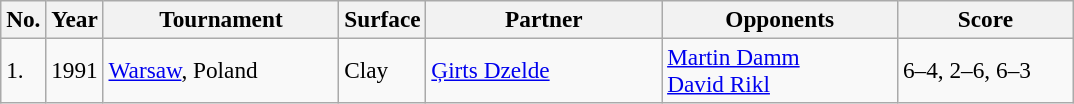<table class="sortable wikitable" style=font-size:97%>
<tr>
<th style="width:20px">No.</th>
<th style="width:30px">Year</th>
<th style="width:150px">Tournament</th>
<th style="width:50px">Surface</th>
<th style="width:150px">Partner</th>
<th style="width:150px">Opponents</th>
<th style="width:110px" class="unsortable">Score</th>
</tr>
<tr>
<td>1.</td>
<td>1991</td>
<td><a href='#'>Warsaw</a>, Poland</td>
<td>Clay</td>
<td> <a href='#'>Ģirts Dzelde</a></td>
<td> <a href='#'>Martin Damm</a><br> <a href='#'>David Rikl</a></td>
<td>6–4, 2–6, 6–3</td>
</tr>
</table>
